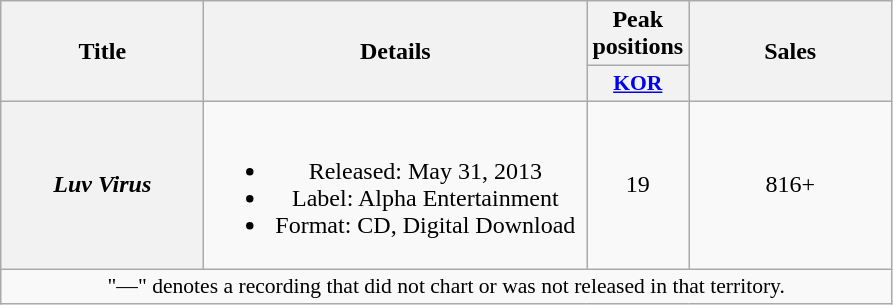<table class="wikitable plainrowheaders" style="text-align:center;">
<tr>
<th scope="col" rowspan="2" style="width:8em;">Title</th>
<th rowspan="2" style="width:15.5em;">Details</th>
<th scope="col" colspan="1">Peak positions</th>
<th scope="col" rowspan="2" style="width:8em;">Sales</th>
</tr>
<tr>
<th scope="col" style="width:2.5em;font-size:90%;"><a href='#'>KOR</a><br></th>
</tr>
<tr>
<th scope="row"><em>Luv Virus</em></th>
<td><br><ul><li>Released: May 31, 2013</li><li>Label: Alpha Entertainment</li><li>Format: CD, Digital Download</li></ul></td>
<td>19</td>
<td>816+</td>
</tr>
<tr>
<td colspan="12" style="font-size:90%">"—" denotes a recording that did not chart or was not released in that territory.</td>
</tr>
</table>
